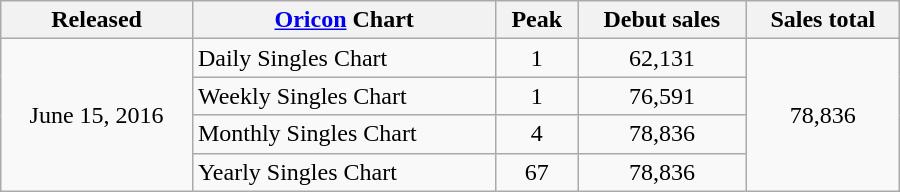<table class="wikitable" style="width:600px;">
<tr>
<th style="text-align:center;">Released</th>
<th style="text-align:center;"><a href='#'>Oricon</a> Chart</th>
<th style="text-align:center;">Peak</th>
<th style="text-align:center;">Debut sales</th>
<th style="text-align:center;">Sales total</th>
</tr>
<tr>
<td style="text-align:center;" rowspan="4">June 15, 2016</td>
<td align="left">Daily Singles Chart</td>
<td style="text-align:center;">1</td>
<td style="text-align:center;" rowspan="1">62,131</td>
<td style="text-align:center;" rowspan="4">78,836</td>
</tr>
<tr>
<td align="left">Weekly Singles Chart</td>
<td style="text-align:center;">1</td>
<td style="text-align:center;" rowspan="1">76,591</td>
</tr>
<tr>
<td align="left">Monthly Singles Chart</td>
<td style="text-align:center;">4</td>
<td style="text-align:center;" rowspan="1">78,836</td>
</tr>
<tr>
<td align="left">Yearly Singles Chart</td>
<td style="text-align:center;">67</td>
<td style="text-align:center;" rowspan="1">78,836</td>
</tr>
</table>
